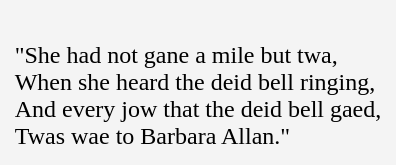<table cellpadding=10 border="0" align=center>
<tr>
<td bgcolor=#f4f4f4><br>"She had not gane a mile but twa,<br>
When she heard the deid bell ringing,<br>
And every jow that the deid bell gaed,<br>
Twas wae to Barbara Allan."<br></td>
</tr>
</table>
